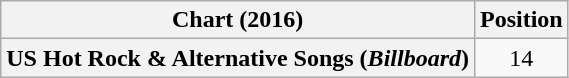<table class="wikitable sortable plainrowheaders" style="text-align:center">
<tr>
<th scope="col">Chart (2016)</th>
<th scope="col">Position</th>
</tr>
<tr>
<th scope="row">US Hot Rock & Alternative Songs (<em>Billboard</em>)</th>
<td>14</td>
</tr>
</table>
